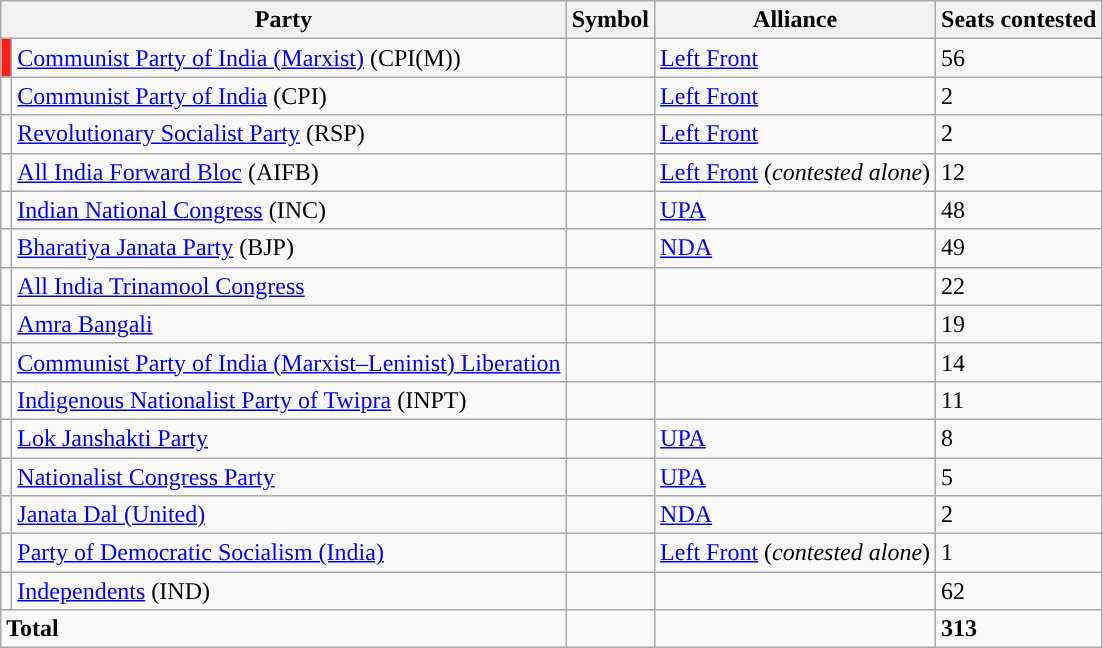<table class="wikitable">
<tr>
<th colspan="2">Party</th>
<th>Symbol</th>
<th>Alliance</th>
<th>Seats contested</th>
</tr>
<tr>
<td bgcolor=#FF1D15></td>
<td><a href='#'>Communist Party of India (Marxist)</a> (CPI(M))</td>
<td></td>
<td><a href='#'>Left Front</a></td>
<td>56</td>
</tr>
<tr>
<td></td>
<td><a href='#'>Communist Party of India</a> (CPI)</td>
<td></td>
<td><a href='#'>Left Front</a></td>
<td>2</td>
</tr>
<tr>
<td></td>
<td><a href='#'>Revolutionary Socialist Party</a> (RSP)</td>
<td></td>
<td><a href='#'>Left Front</a></td>
<td>2</td>
</tr>
<tr>
<td></td>
<td><a href='#'>All India Forward Bloc</a> (AIFB)</td>
<td></td>
<td><a href='#'>Left Front</a> (<em>contested alone</em>)</td>
<td>12</td>
</tr>
<tr>
<td></td>
<td><a href='#'>Indian National Congress</a> (INC)</td>
<td></td>
<td><a href='#'>UPA</a></td>
<td>48</td>
</tr>
<tr>
<td></td>
<td><a href='#'>Bharatiya Janata Party</a> (BJP)</td>
<td></td>
<td><a href='#'>NDA</a></td>
<td>49</td>
</tr>
<tr>
<td></td>
<td><a href='#'>All India Trinamool Congress</a></td>
<td></td>
<td></td>
<td>22</td>
</tr>
<tr>
<td></td>
<td><a href='#'>Amra Bangali</a></td>
<td></td>
<td></td>
<td>19</td>
</tr>
<tr>
<td></td>
<td><a href='#'>Communist Party of India (Marxist–Leninist) Liberation</a></td>
<td></td>
<td></td>
<td>14</td>
</tr>
<tr>
<td></td>
<td><a href='#'>Indigenous Nationalist Party of Twipra</a> (INPT)</td>
<td></td>
<td></td>
<td>11</td>
</tr>
<tr>
<td></td>
<td><a href='#'>Lok Janshakti Party</a></td>
<td></td>
<td><a href='#'>UPA</a></td>
<td>8</td>
</tr>
<tr>
<td></td>
<td><a href='#'>Nationalist Congress Party</a></td>
<td></td>
<td><a href='#'>UPA</a></td>
<td>5</td>
</tr>
<tr>
<td></td>
<td><a href='#'>Janata Dal (United)</a></td>
<td></td>
<td><a href='#'>NDA</a></td>
<td>2</td>
</tr>
<tr>
<td></td>
<td><a href='#'>Party of Democratic Socialism (India)</a></td>
<td></td>
<td><a href='#'>Left Front</a> (<em>contested alone</em>)</td>
<td>1</td>
</tr>
<tr>
<td></td>
<td><a href='#'>Independents</a> (IND)</td>
<td></td>
<td></td>
<td>62</td>
</tr>
<tr>
<td colspan="2"><strong>Total</strong></td>
<td></td>
<td></td>
<td><strong>313</strong></td>
</tr>
</table>
